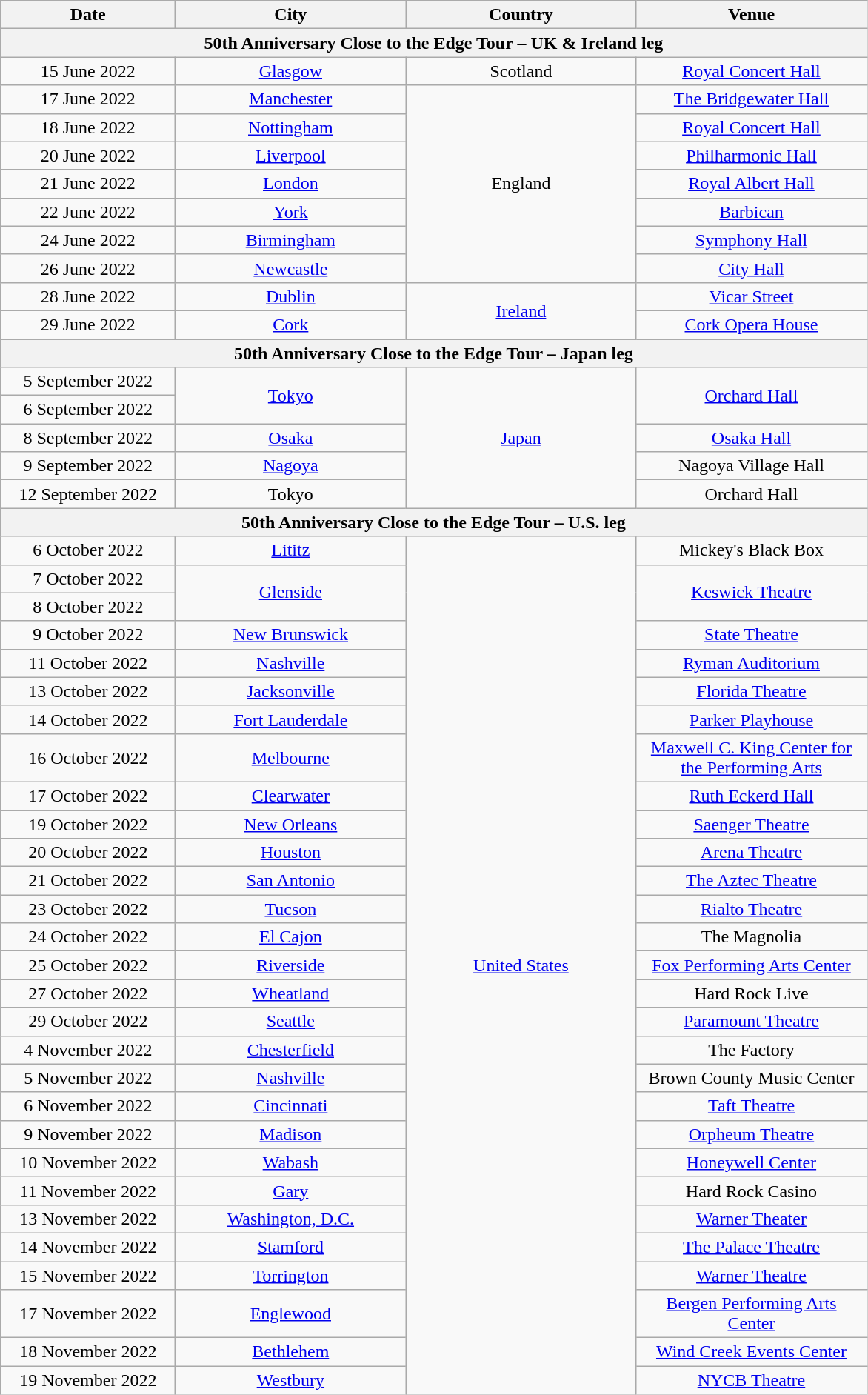<table class="wikitable" style="text-align:center;">
<tr>
<th style="width:150px;">Date</th>
<th style="width:200px;">City</th>
<th style="width:200px;">Country</th>
<th style="width:200px;">Venue</th>
</tr>
<tr>
<th colspan="4">50th Anniversary Close to the Edge Tour – UK & Ireland leg</th>
</tr>
<tr>
<td>15 June 2022</td>
<td><a href='#'>Glasgow</a></td>
<td>Scotland</td>
<td><a href='#'>Royal Concert Hall</a></td>
</tr>
<tr>
<td>17 June 2022</td>
<td><a href='#'>Manchester</a></td>
<td rowspan="7">England</td>
<td><a href='#'>The Bridgewater Hall</a></td>
</tr>
<tr>
<td>18 June 2022</td>
<td><a href='#'>Nottingham</a></td>
<td><a href='#'>Royal Concert Hall</a></td>
</tr>
<tr>
<td>20 June 2022</td>
<td><a href='#'>Liverpool</a></td>
<td><a href='#'>Philharmonic Hall</a></td>
</tr>
<tr>
<td>21 June 2022</td>
<td><a href='#'>London</a></td>
<td><a href='#'>Royal Albert Hall</a></td>
</tr>
<tr>
<td>22 June 2022</td>
<td><a href='#'>York</a></td>
<td><a href='#'>Barbican</a></td>
</tr>
<tr>
<td>24 June 2022</td>
<td><a href='#'>Birmingham</a></td>
<td><a href='#'>Symphony Hall</a></td>
</tr>
<tr>
<td>26 June 2022</td>
<td><a href='#'>Newcastle</a></td>
<td><a href='#'>City Hall</a></td>
</tr>
<tr>
<td>28 June 2022</td>
<td><a href='#'>Dublin</a></td>
<td rowspan="2"><a href='#'>Ireland</a></td>
<td><a href='#'>Vicar Street</a></td>
</tr>
<tr>
<td>29 June 2022</td>
<td><a href='#'>Cork</a></td>
<td><a href='#'>Cork Opera House</a></td>
</tr>
<tr>
<th colspan="4">50th Anniversary Close to the Edge Tour – Japan leg</th>
</tr>
<tr>
<td>5 September 2022</td>
<td rowspan="2"><a href='#'>Tokyo</a></td>
<td rowspan="5"><a href='#'>Japan</a></td>
<td rowspan="2"><a href='#'>Orchard Hall</a></td>
</tr>
<tr>
<td>6 September 2022</td>
</tr>
<tr>
<td>8 September 2022</td>
<td><a href='#'>Osaka</a></td>
<td><a href='#'>Osaka Hall</a></td>
</tr>
<tr>
<td>9 September 2022</td>
<td><a href='#'>Nagoya</a></td>
<td>Nagoya Village Hall</td>
</tr>
<tr>
<td>12 September 2022</td>
<td>Tokyo</td>
<td>Orchard Hall</td>
</tr>
<tr>
<th colspan="4">50th Anniversary Close to the Edge Tour – U.S. leg</th>
</tr>
<tr>
<td>6 October 2022</td>
<td><a href='#'>Lititz</a></td>
<td rowspan="29"><a href='#'>United States</a></td>
<td>Mickey's Black Box</td>
</tr>
<tr>
<td>7 October 2022</td>
<td rowspan="2"><a href='#'>Glenside</a></td>
<td rowspan="2"><a href='#'>Keswick Theatre</a></td>
</tr>
<tr>
<td>8 October 2022</td>
</tr>
<tr>
<td>9 October 2022</td>
<td><a href='#'>New Brunswick</a></td>
<td><a href='#'>State Theatre</a></td>
</tr>
<tr>
<td>11 October 2022</td>
<td><a href='#'>Nashville</a></td>
<td><a href='#'>Ryman Auditorium</a></td>
</tr>
<tr>
<td>13 October 2022</td>
<td><a href='#'>Jacksonville</a></td>
<td><a href='#'>Florida Theatre</a></td>
</tr>
<tr>
<td>14 October 2022</td>
<td><a href='#'>Fort Lauderdale</a></td>
<td><a href='#'>Parker Playhouse</a></td>
</tr>
<tr>
<td>16 October 2022</td>
<td><a href='#'>Melbourne</a></td>
<td><a href='#'>Maxwell C. King Center for the Performing Arts</a></td>
</tr>
<tr>
<td>17 October 2022</td>
<td><a href='#'>Clearwater</a></td>
<td><a href='#'>Ruth Eckerd Hall</a></td>
</tr>
<tr>
<td>19 October 2022</td>
<td><a href='#'>New Orleans</a></td>
<td><a href='#'>Saenger Theatre</a></td>
</tr>
<tr>
<td>20 October 2022</td>
<td><a href='#'>Houston</a></td>
<td><a href='#'>Arena Theatre</a></td>
</tr>
<tr>
<td>21 October 2022</td>
<td><a href='#'>San Antonio</a></td>
<td><a href='#'>The Aztec Theatre</a></td>
</tr>
<tr>
<td>23 October 2022</td>
<td><a href='#'>Tucson</a></td>
<td><a href='#'>Rialto Theatre</a></td>
</tr>
<tr>
<td>24 October 2022</td>
<td><a href='#'>El Cajon</a></td>
<td>The Magnolia</td>
</tr>
<tr>
<td>25 October 2022</td>
<td><a href='#'>Riverside</a></td>
<td><a href='#'>Fox Performing Arts Center</a></td>
</tr>
<tr>
<td>27 October 2022</td>
<td><a href='#'>Wheatland</a></td>
<td>Hard Rock Live</td>
</tr>
<tr>
<td>29 October 2022</td>
<td><a href='#'>Seattle</a></td>
<td><a href='#'>Paramount Theatre</a></td>
</tr>
<tr>
<td>4 November 2022</td>
<td><a href='#'>Chesterfield</a></td>
<td>The Factory</td>
</tr>
<tr>
<td>5 November 2022</td>
<td><a href='#'>Nashville</a></td>
<td>Brown County Music Center</td>
</tr>
<tr>
<td>6 November 2022</td>
<td><a href='#'>Cincinnati</a></td>
<td><a href='#'>Taft Theatre</a></td>
</tr>
<tr>
<td>9 November 2022</td>
<td><a href='#'>Madison</a></td>
<td><a href='#'>Orpheum Theatre</a></td>
</tr>
<tr>
<td>10 November 2022</td>
<td><a href='#'>Wabash</a></td>
<td><a href='#'>Honeywell Center</a></td>
</tr>
<tr>
<td>11 November 2022</td>
<td><a href='#'>Gary</a></td>
<td>Hard Rock Casino</td>
</tr>
<tr>
<td>13 November 2022</td>
<td><a href='#'>Washington, D.C.</a></td>
<td><a href='#'>Warner Theater</a></td>
</tr>
<tr>
<td>14 November 2022</td>
<td><a href='#'>Stamford</a></td>
<td><a href='#'>The Palace Theatre</a></td>
</tr>
<tr>
<td>15 November 2022</td>
<td><a href='#'>Torrington</a></td>
<td><a href='#'>Warner Theatre</a></td>
</tr>
<tr>
<td>17 November 2022</td>
<td><a href='#'>Englewood</a></td>
<td><a href='#'>Bergen Performing Arts Center</a></td>
</tr>
<tr>
<td>18 November 2022</td>
<td><a href='#'>Bethlehem</a></td>
<td><a href='#'>Wind Creek Events Center</a></td>
</tr>
<tr>
<td>19 November 2022</td>
<td><a href='#'>Westbury</a></td>
<td><a href='#'>NYCB Theatre</a></td>
</tr>
</table>
